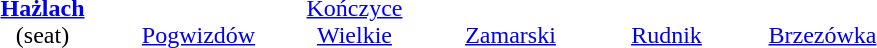<table>
<tr>
<td style="width: 100px; text-align: center; vertical-align: bottom;"><br><strong><a href='#'>Hażlach</a></strong><br>(seat)</td>
<td style="width: 100px; text-align: center; vertical-align: bottom;"><br><a href='#'>Pogwizdów</a></td>
<td style="width: 100px; text-align: center; vertical-align: bottom;"><br><a href='#'>Kończyce Wielkie</a></td>
<td style="width: 100px; text-align: center; vertical-align: bottom;"><br><a href='#'>Zamarski</a></td>
<td style="width: 100px; text-align: center; vertical-align: bottom;"><br><a href='#'>Rudnik</a></td>
<td style="width: 100px; text-align: center; vertical-align: bottom;"><br><a href='#'>Brzezówka</a></td>
</tr>
</table>
